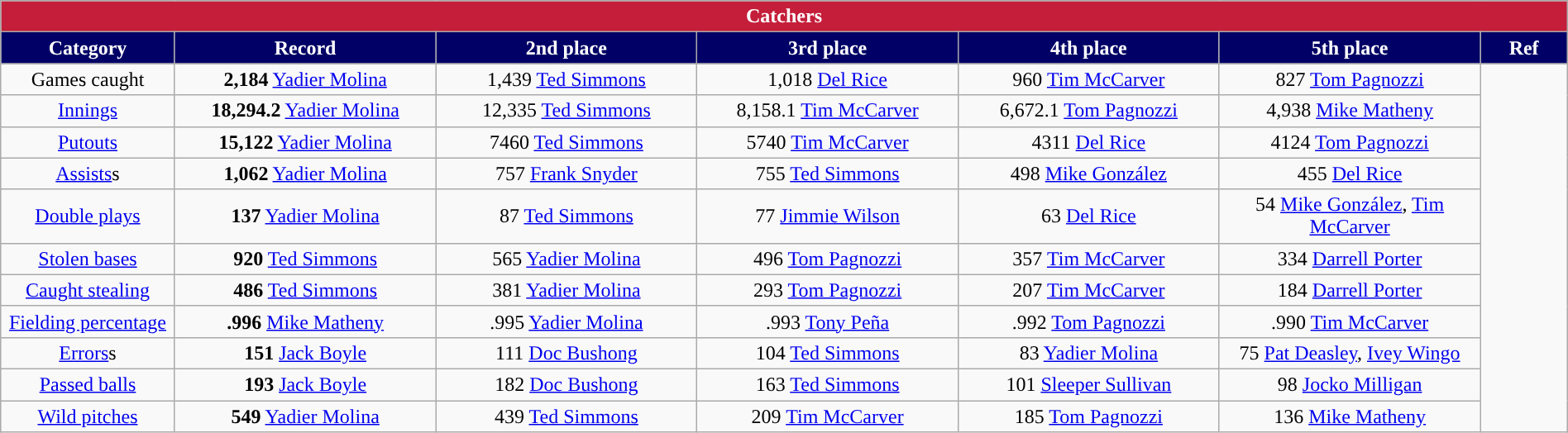<table class="wikitable" style="text-align:center; width:100%">
<tr>
<th colspan=7 style="background:#C41E3A;color:#FFFFFF;">Catchers</th>
</tr>
<tr>
<th scope="col" width=10% style="background:#000066;color:#FFFFFF;">Category</th>
<th scope="col" width=15% style="background:#000066;color:#FFFFFF;">Record</th>
<th scope="col" width=15% style="background:#000066;color:#FFFFFF;">2nd place</th>
<th scope="col" width=15% style="background:#000066;color:#FFFFFF;">3rd place</th>
<th scope="col" width=15% style="background:#000066;color:#FFFFFF;">4th place</th>
<th scope="col" width=15% style="background:#000066;color:#FFFFFF;">5th place</th>
<th scope="col" width=5% style="background:#000066;color:#FFFFFF;">Ref</th>
</tr>
<tr>
<td>Games caught</td>
<td><strong>2,184</strong> <a href='#'>Yadier Molina</a></td>
<td>1,439 <a href='#'>Ted Simmons</a></td>
<td>1,018 <a href='#'>Del Rice</a></td>
<td>960 <a href='#'>Tim McCarver</a></td>
<td>827 <a href='#'>Tom Pagnozzi</a></td>
<td rowspan="11" style="text-align: center;"></td>
</tr>
<tr>
<td><a href='#'>Innings</a></td>
<td><strong>18,294.2</strong> <a href='#'>Yadier Molina</a></td>
<td>12,335 <a href='#'>Ted Simmons</a></td>
<td>8,158.1 <a href='#'>Tim McCarver</a></td>
<td>6,672.1 <a href='#'>Tom Pagnozzi</a></td>
<td>4,938 <a href='#'>Mike Matheny</a></td>
</tr>
<tr>
<td><a href='#'>Putouts</a></td>
<td><strong>15,122</strong> <a href='#'>Yadier Molina</a></td>
<td>7460 <a href='#'>Ted Simmons</a></td>
<td>5740 <a href='#'>Tim McCarver</a></td>
<td>4311 <a href='#'>Del Rice</a></td>
<td>4124 <a href='#'>Tom Pagnozzi</a></td>
</tr>
<tr>
<td><a href='#'>Assists</a>s</td>
<td><strong>1,062</strong> <a href='#'>Yadier Molina</a></td>
<td>757 <a href='#'>Frank Snyder</a></td>
<td>755 <a href='#'>Ted Simmons</a></td>
<td>498 <a href='#'>Mike González</a></td>
<td>455 <a href='#'>Del Rice</a></td>
</tr>
<tr>
<td><a href='#'>Double plays</a></td>
<td><strong>137</strong> <a href='#'>Yadier Molina</a></td>
<td>87 <a href='#'>Ted Simmons</a></td>
<td>77 <a href='#'>Jimmie Wilson</a></td>
<td>63 <a href='#'>Del Rice</a></td>
<td>54 <a href='#'>Mike González</a>, <a href='#'>Tim McCarver</a></td>
</tr>
<tr>
<td><a href='#'>Stolen bases</a></td>
<td><strong>920</strong> <a href='#'>Ted Simmons</a></td>
<td>565 <a href='#'>Yadier Molina</a></td>
<td>496 <a href='#'>Tom Pagnozzi</a></td>
<td>357 <a href='#'>Tim McCarver</a></td>
<td>334 <a href='#'>Darrell Porter</a></td>
</tr>
<tr>
<td><a href='#'>Caught stealing</a></td>
<td><strong>486</strong> <a href='#'>Ted Simmons</a></td>
<td>381 <a href='#'>Yadier Molina</a></td>
<td>293 <a href='#'>Tom Pagnozzi</a></td>
<td>207 <a href='#'>Tim McCarver</a></td>
<td>184 <a href='#'>Darrell Porter</a></td>
</tr>
<tr>
<td><a href='#'>Fielding percentage</a></td>
<td><strong>.996</strong> <a href='#'>Mike Matheny</a></td>
<td>.995 <a href='#'>Yadier Molina</a></td>
<td>.993 <a href='#'>Tony Peña</a></td>
<td>.992 <a href='#'>Tom Pagnozzi</a></td>
<td>.990 <a href='#'>Tim McCarver</a></td>
</tr>
<tr>
<td><a href='#'>Errors</a>s</td>
<td><strong>151</strong> <a href='#'>Jack Boyle</a></td>
<td>111 <a href='#'>Doc Bushong</a></td>
<td>104 <a href='#'>Ted Simmons</a></td>
<td>83 <a href='#'>Yadier Molina</a></td>
<td>75 <a href='#'>Pat Deasley</a>, <a href='#'>Ivey Wingo</a></td>
</tr>
<tr>
<td><a href='#'>Passed balls</a></td>
<td><strong>193</strong> <a href='#'>Jack Boyle</a></td>
<td>182 <a href='#'>Doc Bushong</a></td>
<td>163 <a href='#'>Ted Simmons</a></td>
<td>101 <a href='#'>Sleeper Sullivan</a></td>
<td>98 <a href='#'>Jocko Milligan</a></td>
</tr>
<tr>
<td><a href='#'>Wild pitches</a></td>
<td><strong>549</strong> <a href='#'>Yadier Molina</a></td>
<td>439 <a href='#'>Ted Simmons</a></td>
<td>209 <a href='#'>Tim McCarver</a></td>
<td>185 <a href='#'>Tom Pagnozzi</a></td>
<td>136 <a href='#'>Mike Matheny</a></td>
</tr>
</table>
